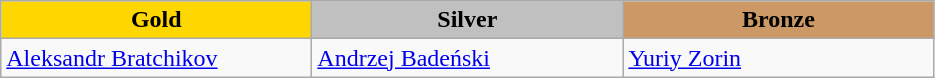<table class="wikitable" style="text-align:left">
<tr align="center">
<td width=200 bgcolor=gold><strong>Gold</strong></td>
<td width=200 bgcolor=silver><strong>Silver</strong></td>
<td width=200 bgcolor=CC9966><strong>Bronze</strong></td>
</tr>
<tr>
<td><a href='#'>Aleksandr Bratchikov</a><br><em></em></td>
<td><a href='#'>Andrzej Badeński</a><br><em></em></td>
<td><a href='#'>Yuriy Zorin</a><br><em></em></td>
</tr>
</table>
